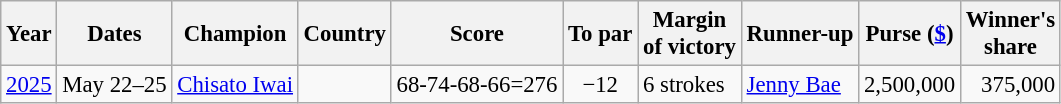<table class="wikitable" style="font-size:95%">
<tr>
<th>Year</th>
<th>Dates</th>
<th>Champion</th>
<th>Country</th>
<th>Score</th>
<th>To par</th>
<th>Margin<br>of victory</th>
<th>Runner-up</th>
<th>Purse (<a href='#'>$</a>)</th>
<th>Winner's<br>share</th>
</tr>
<tr>
<td><a href='#'>2025</a></td>
<td>May 22–25</td>
<td><a href='#'>Chisato Iwai</a></td>
<td></td>
<td align=right>68-74-68-66=276</td>
<td align=center>−12</td>
<td>6 strokes</td>
<td> <a href='#'>Jenny Bae</a></td>
<td align=right>2,500,000</td>
<td align=right>375,000</td>
</tr>
</table>
